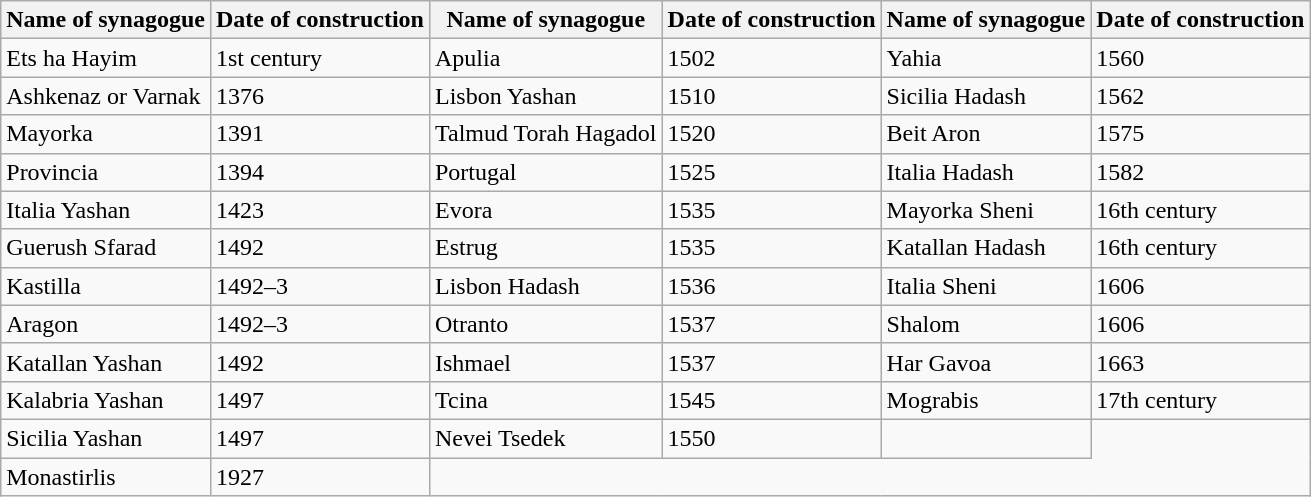<table class = "wikitable">
<tr>
<th>Name of synagogue</th>
<th>Date of construction</th>
<th>Name of synagogue</th>
<th>Date of construction</th>
<th>Name of synagogue</th>
<th>Date of construction</th>
</tr>
<tr>
<td>Ets ha Hayim</td>
<td>1st century</td>
<td>Apulia</td>
<td>1502</td>
<td>Yahia</td>
<td>1560</td>
</tr>
<tr>
<td>Ashkenaz or Varnak</td>
<td>1376</td>
<td>Lisbon Yashan</td>
<td>1510</td>
<td>Sicilia Hadash</td>
<td>1562</td>
</tr>
<tr>
<td>Mayorka</td>
<td>1391</td>
<td>Talmud Torah Hagadol</td>
<td>1520</td>
<td>Beit Aron</td>
<td>1575</td>
</tr>
<tr>
<td>Provincia</td>
<td>1394</td>
<td>Portugal</td>
<td>1525</td>
<td>Italia Hadash</td>
<td>1582</td>
</tr>
<tr>
<td>Italia Yashan</td>
<td>1423</td>
<td>Evora</td>
<td>1535</td>
<td>Mayorka Sheni</td>
<td>16th century</td>
</tr>
<tr>
<td>Guerush Sfarad</td>
<td>1492</td>
<td>Estrug</td>
<td>1535</td>
<td>Katallan Hadash</td>
<td>16th century</td>
</tr>
<tr>
<td>Kastilla</td>
<td>1492–3</td>
<td>Lisbon Hadash</td>
<td>1536</td>
<td>Italia Sheni</td>
<td>1606</td>
</tr>
<tr>
<td>Aragon</td>
<td>1492–3</td>
<td>Otranto</td>
<td>1537</td>
<td>Shalom</td>
<td>1606</td>
</tr>
<tr>
<td>Katallan Yashan</td>
<td>1492</td>
<td>Ishmael</td>
<td>1537</td>
<td>Har Gavoa</td>
<td>1663</td>
</tr>
<tr>
<td>Kalabria Yashan</td>
<td>1497</td>
<td>Tcina</td>
<td>1545</td>
<td>Mograbis</td>
<td>17th century</td>
</tr>
<tr>
<td>Sicilia Yashan</td>
<td>1497</td>
<td>Nevei Tsedek</td>
<td>1550</td>
<td></td>
</tr>
<tr>
<td>Monastirlis</td>
<td>1927</td>
</tr>
</table>
